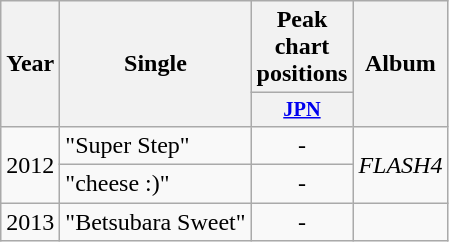<table class="wikitable plainrowheaders" style="text-align:center;">
<tr>
<th scope="col" rowspan="2">Year</th>
<th scope="col" rowspan="2">Single</th>
<th scope="col">Peak chart positions</th>
<th scope="col" rowspan="2">Album</th>
</tr>
<tr>
<th scope="col" style="width:2.5em;font-size:85%;"><a href='#'>JPN</a></th>
</tr>
<tr>
<td rowspan="2">2012</td>
<td style="text-align:left;">"Super Step"</td>
<td>-</td>
<td rowspan="2"><em>FLASH4</em></td>
</tr>
<tr>
<td style="text-align:left;">"cheese :)"</td>
<td>-</td>
</tr>
<tr>
<td>2013</td>
<td style="text-align:left;">"Betsubara Sweet"</td>
<td>-</td>
<td></td>
</tr>
</table>
